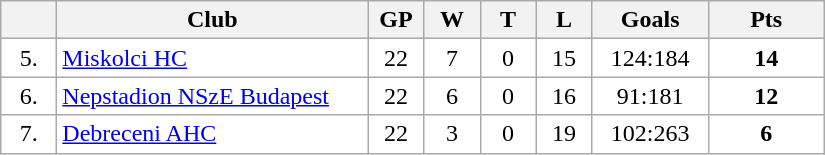<table class="wikitable">
<tr>
<th width="30"></th>
<th width="200">Club</th>
<th width="30">GP</th>
<th width="30">W</th>
<th width="30">T</th>
<th width="30">L</th>
<th width="70">Goals</th>
<th width="70">Pts</th>
</tr>
<tr bgcolor="#FFFFFF" align="center">
<td>5.</td>
<td align="left"><a href='#'>Miskolci HC</a></td>
<td>22</td>
<td>7</td>
<td>0</td>
<td>15</td>
<td>124:184</td>
<td><strong>14</strong></td>
</tr>
<tr bgcolor="#FFFFFF" align="center">
<td>6.</td>
<td align="left"><a href='#'>Nepstadion NSzE Budapest</a></td>
<td>22</td>
<td>6</td>
<td>0</td>
<td>16</td>
<td>91:181</td>
<td><strong>12</strong></td>
</tr>
<tr bgcolor="#FFFFFF" align="center">
<td>7.</td>
<td align="left"><a href='#'>Debreceni AHC</a></td>
<td>22</td>
<td>3</td>
<td>0</td>
<td>19</td>
<td>102:263</td>
<td><strong>6</strong></td>
</tr>
</table>
